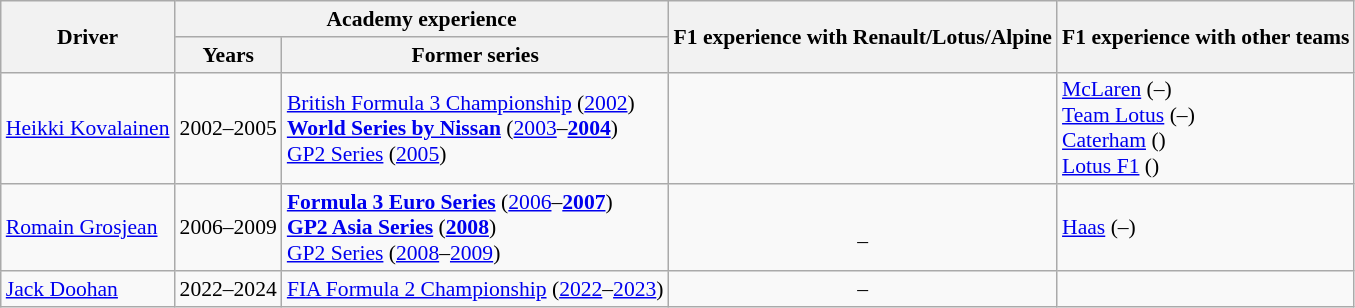<table class="wikitable sortable" style="font-size: 90%;">
<tr>
<th rowspan="2">Driver</th>
<th colspan="2">Academy experience</th>
<th rowspan="2">F1 experience with Renault/Lotus/Alpine</th>
<th rowspan="2">F1 experience with other teams</th>
</tr>
<tr>
<th>Years</th>
<th>Former series</th>
</tr>
<tr>
<td data-sort-value="KOV"> <a href='#'>Heikki Kovalainen</a></td>
<td align=center>2002–2005</td>
<td><a href='#'>British Formula 3 Championship</a> (<a href='#'>2002</a>)<br><strong><a href='#'>World Series by Nissan</a></strong> (<a href='#'>2003</a>–<a href='#'><strong>2004</strong></a>)<br><a href='#'>GP2 Series</a> (<a href='#'>2005</a>)</td>
<td align=center></td>
<td><a href='#'>McLaren</a> (–)<br><a href='#'>Team Lotus</a> (–)<br><a href='#'>Caterham</a> ()<br><a href='#'>Lotus F1</a> ()</td>
</tr>
<tr>
<td data-sort-value="GRO"> <a href='#'>Romain Grosjean</a></td>
<td align=center>2006–2009</td>
<td><strong><a href='#'>Formula 3 Euro Series</a></strong> (<a href='#'>2006</a>–<a href='#'><strong>2007</strong></a>)<br><strong><a href='#'>GP2 Asia Series</a></strong> (<a href='#'><strong>2008</strong></a>)<br><a href='#'>GP2 Series</a> (<a href='#'>2008</a>–<a href='#'>2009</a>)</td>
<td align=center> <br> –</td>
<td><a href='#'>Haas</a> (–)</td>
</tr>
<tr>
<td data-sort-value="DOO"> <a href='#'>Jack Doohan</a></td>
<td align=center>2022–2024</td>
<td><a href='#'>FIA Formula 2 Championship</a> (<a href='#'>2022</a>–<a href='#'>2023</a>)</td>
<td align=center>–</td>
<td></td>
</tr>
</table>
